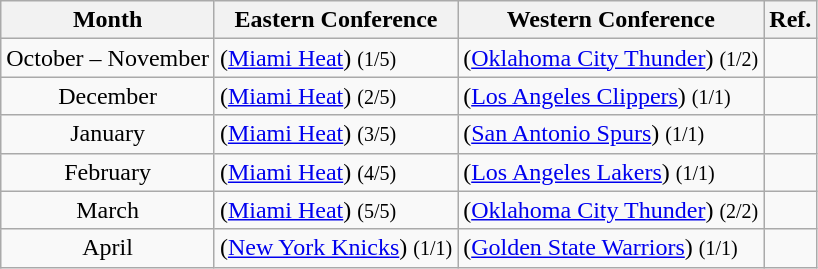<table class="wikitable sortable" border="1">
<tr>
<th>Month</th>
<th>Eastern Conference</th>
<th>Western Conference</th>
<th class=unsortable>Ref.</th>
</tr>
<tr>
<td align=center>October – November</td>
<td> (<a href='#'>Miami Heat</a>) <small>(1/5)</small></td>
<td> (<a href='#'>Oklahoma City Thunder</a>) <small>(1/2)</small></td>
<td align=center></td>
</tr>
<tr>
<td align=center>December</td>
<td> (<a href='#'>Miami Heat</a>) <small>(2/5)</small></td>
<td> (<a href='#'>Los Angeles Clippers</a>) <small>(1/1)</small></td>
<td align=center></td>
</tr>
<tr>
<td align=center>January</td>
<td> (<a href='#'>Miami Heat</a>) <small>(3/5)</small></td>
<td> (<a href='#'>San Antonio Spurs</a>) <small>(1/1)</small></td>
<td align=center></td>
</tr>
<tr>
<td align=center>February</td>
<td> (<a href='#'>Miami Heat</a>) <small>(4/5)</small></td>
<td> (<a href='#'>Los Angeles Lakers</a>) <small>(1/1)</small></td>
<td align=center></td>
</tr>
<tr>
<td align=center>March</td>
<td> (<a href='#'>Miami Heat</a>) <small>(5/5)</small></td>
<td> (<a href='#'>Oklahoma City Thunder</a>) <small>(2/2)</small></td>
<td align=center></td>
</tr>
<tr>
<td align=center>April</td>
<td> (<a href='#'>New York Knicks</a>) <small>(1/1)</small></td>
<td> (<a href='#'>Golden State Warriors</a>) <small>(1/1)</small></td>
<td align=center></td>
</tr>
</table>
